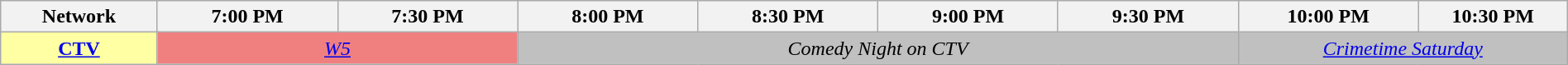<table class="wikitable" style="width:100%;margin-right:0;text-align:center">
<tr>
<th colspan="2" style="width:10%;">Network</th>
<th style="width:11.5%;">7:00 PM</th>
<th style="width:11.5%;">7:30 PM</th>
<th style="width:11.5%;">8:00 PM</th>
<th style="width:11.5%;">8:30 PM</th>
<th style="width:11.5%;">9:00 PM</th>
<th style="width:11.5%;">9:30 PM</th>
<th style="width:11.5%;">10:00 PM</th>
<th style="width:11.5%;">10:30 PM</th>
</tr>
<tr>
<th style="background:#FFFFA3;" colspan="2"><a href='#'>CTV</a></th>
<td colspan="2" style="background:#f08080;"><em><a href='#'>W5</a></em></td>
<td colspan="4" style="background:silver;"><em>Comedy Night on CTV</em></td>
<td colspan="2" style="background:silver;"><em><a href='#'>Crimetime Saturday</a></em></td>
</tr>
</table>
